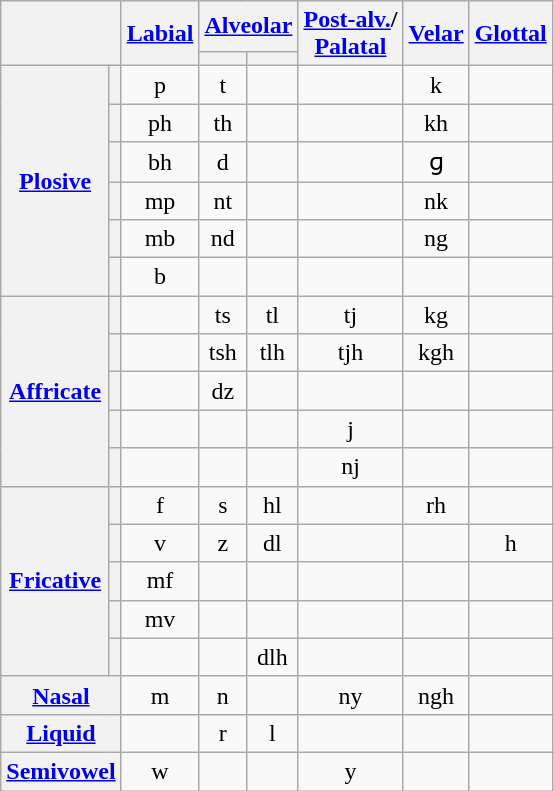<table class="wikitable" style="text-align:center;">
<tr>
<th rowspan="2" colspan="2"></th>
<th rowspan="2"><a href='#'>Labial</a></th>
<th colspan="2"><a href='#'>Alveolar</a></th>
<th rowspan="2"><a href='#'>Post-alv.</a>/<br><a href='#'>Palatal</a></th>
<th rowspan="2"><a href='#'>Velar</a></th>
<th rowspan="2"><a href='#'>Glottal</a></th>
</tr>
<tr>
<th></th>
<th></th>
</tr>
<tr>
<th rowspan="6"><a href='#'>Plosive</a></th>
<th></th>
<td>p </td>
<td>t </td>
<td></td>
<td></td>
<td>k </td>
<td></td>
</tr>
<tr>
<th></th>
<td>ph </td>
<td>th </td>
<td></td>
<td></td>
<td>kh </td>
<td></td>
</tr>
<tr>
<th></th>
<td>bh </td>
<td>d </td>
<td></td>
<td></td>
<td>ɡ </td>
<td></td>
</tr>
<tr>
<th></th>
<td>mp </td>
<td>nt </td>
<td></td>
<td></td>
<td>nk </td>
<td></td>
</tr>
<tr>
<th></th>
<td>mb </td>
<td>nd </td>
<td></td>
<td></td>
<td>ng </td>
<td></td>
</tr>
<tr>
<th></th>
<td>b </td>
<td></td>
<td></td>
<td></td>
<td></td>
<td></td>
</tr>
<tr>
<th rowspan="5"><a href='#'>Affricate</a></th>
<th></th>
<td></td>
<td>ts </td>
<td>tl </td>
<td>tj </td>
<td>kg </td>
<td></td>
</tr>
<tr>
<th></th>
<td></td>
<td>tsh </td>
<td>tlh </td>
<td>tjh </td>
<td>kgh </td>
<td></td>
</tr>
<tr>
<th></th>
<td></td>
<td>dz </td>
<td></td>
<td></td>
<td></td>
<td></td>
</tr>
<tr>
<th></th>
<td></td>
<td></td>
<td></td>
<td>j </td>
<td></td>
<td></td>
</tr>
<tr>
<th></th>
<td></td>
<td></td>
<td></td>
<td>nj </td>
<td></td>
<td></td>
</tr>
<tr>
<th rowspan="5"><a href='#'>Fricative</a></th>
<th></th>
<td>f </td>
<td>s </td>
<td>hl </td>
<td></td>
<td>rh </td>
<td></td>
</tr>
<tr>
<th></th>
<td>v </td>
<td>z </td>
<td>dl </td>
<td></td>
<td></td>
<td>h </td>
</tr>
<tr>
<th></th>
<td>mf </td>
<td></td>
<td></td>
<td></td>
<td></td>
<td></td>
</tr>
<tr>
<th></th>
<td>mv </td>
<td></td>
<td></td>
<td></td>
<td></td>
<td></td>
</tr>
<tr>
<th></th>
<td></td>
<td></td>
<td>dlh </td>
<td></td>
<td></td>
<td></td>
</tr>
<tr>
<th colspan="2"><a href='#'>Nasal</a></th>
<td>m </td>
<td>n </td>
<td></td>
<td>ny </td>
<td>ngh </td>
<td></td>
</tr>
<tr>
<th colspan="2"><a href='#'>Liquid</a></th>
<td></td>
<td>r </td>
<td>l </td>
<td></td>
<td></td>
<td></td>
</tr>
<tr>
<th colspan="2"><a href='#'>Semivowel</a></th>
<td>w </td>
<td></td>
<td></td>
<td>y </td>
<td></td>
<td></td>
</tr>
</table>
